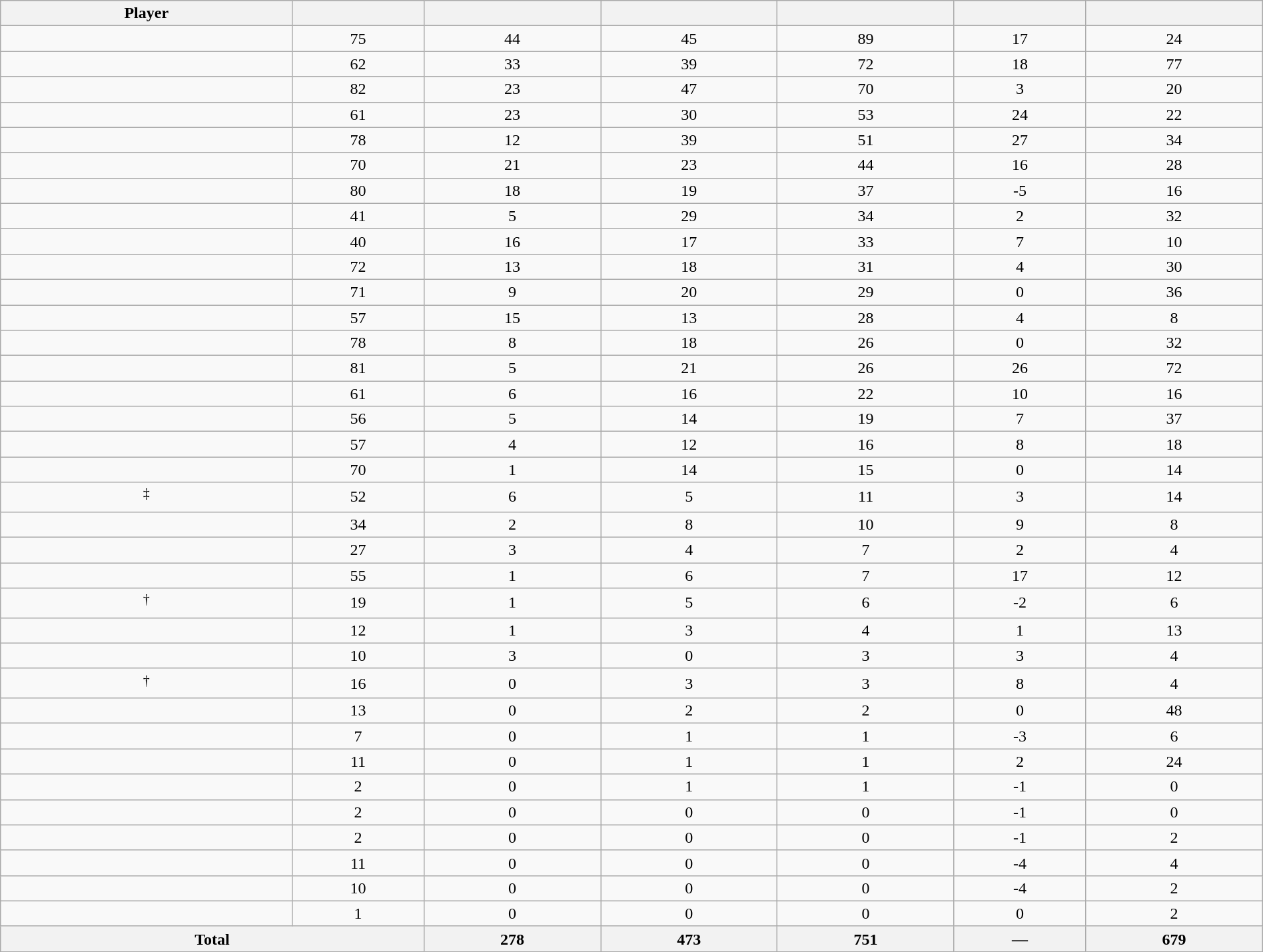<table class="wikitable sortable" style="width:100%; text-align:center;">
<tr align=center>
<th>Player</th>
<th></th>
<th></th>
<th></th>
<th></th>
<th data-sort-type="number"></th>
<th></th>
</tr>
<tr>
<td></td>
<td>75</td>
<td>44</td>
<td>45</td>
<td>89</td>
<td>17</td>
<td>24</td>
</tr>
<tr>
<td></td>
<td>62</td>
<td>33</td>
<td>39</td>
<td>72</td>
<td>18</td>
<td>77</td>
</tr>
<tr>
<td></td>
<td>82</td>
<td>23</td>
<td>47</td>
<td>70</td>
<td>3</td>
<td>20</td>
</tr>
<tr>
<td></td>
<td>61</td>
<td>23</td>
<td>30</td>
<td>53</td>
<td>24</td>
<td>22</td>
</tr>
<tr>
<td></td>
<td>78</td>
<td>12</td>
<td>39</td>
<td>51</td>
<td>27</td>
<td>34</td>
</tr>
<tr>
<td></td>
<td>70</td>
<td>21</td>
<td>23</td>
<td>44</td>
<td>16</td>
<td>28</td>
</tr>
<tr>
<td></td>
<td>80</td>
<td>18</td>
<td>19</td>
<td>37</td>
<td>-5</td>
<td>16</td>
</tr>
<tr>
<td></td>
<td>41</td>
<td>5</td>
<td>29</td>
<td>34</td>
<td>2</td>
<td>32</td>
</tr>
<tr>
<td></td>
<td>40</td>
<td>16</td>
<td>17</td>
<td>33</td>
<td>7</td>
<td>10</td>
</tr>
<tr>
<td></td>
<td>72</td>
<td>13</td>
<td>18</td>
<td>31</td>
<td>4</td>
<td>30</td>
</tr>
<tr>
<td></td>
<td>71</td>
<td>9</td>
<td>20</td>
<td>29</td>
<td>0</td>
<td>36</td>
</tr>
<tr>
<td></td>
<td>57</td>
<td>15</td>
<td>13</td>
<td>28</td>
<td>4</td>
<td>8</td>
</tr>
<tr>
<td></td>
<td>78</td>
<td>8</td>
<td>18</td>
<td>26</td>
<td>0</td>
<td>32</td>
</tr>
<tr>
<td></td>
<td>81</td>
<td>5</td>
<td>21</td>
<td>26</td>
<td>26</td>
<td>72</td>
</tr>
<tr>
<td></td>
<td>61</td>
<td>6</td>
<td>16</td>
<td>22</td>
<td>10</td>
<td>16</td>
</tr>
<tr>
<td></td>
<td>56</td>
<td>5</td>
<td>14</td>
<td>19</td>
<td>7</td>
<td>37</td>
</tr>
<tr>
<td></td>
<td>57</td>
<td>4</td>
<td>12</td>
<td>16</td>
<td>8</td>
<td>18</td>
</tr>
<tr>
<td></td>
<td>70</td>
<td>1</td>
<td>14</td>
<td>15</td>
<td>0</td>
<td>14</td>
</tr>
<tr>
<td><sup>‡</sup></td>
<td>52</td>
<td>6</td>
<td>5</td>
<td>11</td>
<td>3</td>
<td>14</td>
</tr>
<tr>
<td></td>
<td>34</td>
<td>2</td>
<td>8</td>
<td>10</td>
<td>9</td>
<td>8</td>
</tr>
<tr>
<td></td>
<td>27</td>
<td>3</td>
<td>4</td>
<td>7</td>
<td>2</td>
<td>4</td>
</tr>
<tr>
<td></td>
<td>55</td>
<td>1</td>
<td>6</td>
<td>7</td>
<td>17</td>
<td>12</td>
</tr>
<tr>
<td><sup>†</sup></td>
<td>19</td>
<td>1</td>
<td>5</td>
<td>6</td>
<td>-2</td>
<td>6</td>
</tr>
<tr>
<td></td>
<td>12</td>
<td>1</td>
<td>3</td>
<td>4</td>
<td>1</td>
<td>13</td>
</tr>
<tr>
<td></td>
<td>10</td>
<td>3</td>
<td>0</td>
<td>3</td>
<td>3</td>
<td>4</td>
</tr>
<tr>
<td><sup>†</sup></td>
<td>16</td>
<td>0</td>
<td>3</td>
<td>3</td>
<td>8</td>
<td>4</td>
</tr>
<tr>
<td></td>
<td>13</td>
<td>0</td>
<td>2</td>
<td>2</td>
<td>0</td>
<td>48</td>
</tr>
<tr>
<td></td>
<td>7</td>
<td>0</td>
<td>1</td>
<td>1</td>
<td>-3</td>
<td>6</td>
</tr>
<tr>
<td></td>
<td>11</td>
<td>0</td>
<td>1</td>
<td>1</td>
<td>2</td>
<td>24</td>
</tr>
<tr>
<td></td>
<td>2</td>
<td>0</td>
<td>1</td>
<td>1</td>
<td>-1</td>
<td>0</td>
</tr>
<tr>
<td></td>
<td>2</td>
<td>0</td>
<td>0</td>
<td>0</td>
<td>-1</td>
<td>0</td>
</tr>
<tr>
<td></td>
<td>2</td>
<td>0</td>
<td>0</td>
<td>0</td>
<td>-1</td>
<td>2</td>
</tr>
<tr>
<td></td>
<td>11</td>
<td>0</td>
<td>0</td>
<td>0</td>
<td>-4</td>
<td>4</td>
</tr>
<tr>
<td></td>
<td>10</td>
<td>0</td>
<td>0</td>
<td>0</td>
<td>-4</td>
<td>2</td>
</tr>
<tr>
<td></td>
<td>1</td>
<td>0</td>
<td>0</td>
<td>0</td>
<td>0</td>
<td>2</td>
</tr>
<tr class="sortbottom">
<th colspan=2>Total</th>
<th>278</th>
<th>473</th>
<th>751</th>
<th>—</th>
<th>679</th>
</tr>
</table>
